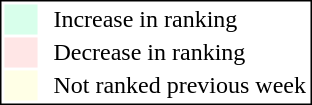<table style="border:1px solid black; float:right;">
<tr>
<td style="background:#D8FFEB; width:20px;"></td>
<td> </td>
<td>Increase in ranking</td>
</tr>
<tr>
<td style="background:#FFE6E6; width:20px;"></td>
<td> </td>
<td>Decrease in ranking</td>
</tr>
<tr>
<td style="background:#FFFFE6; width:20px;"></td>
<td> </td>
<td>Not ranked previous week</td>
</tr>
</table>
